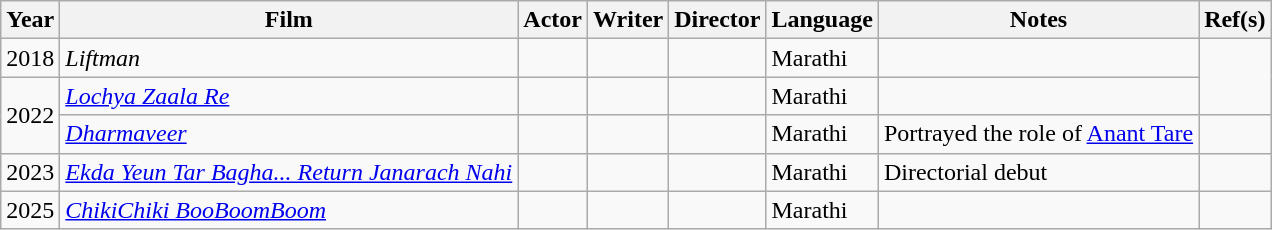<table class="wikitable">
<tr>
<th>Year</th>
<th>Film</th>
<th>Actor</th>
<th>Writer</th>
<th>Director</th>
<th>Language</th>
<th>Notes</th>
<th>Ref(s)</th>
</tr>
<tr>
<td>2018</td>
<td><em>Liftman</em></td>
<td></td>
<td></td>
<td></td>
<td>Marathi</td>
<td></td>
<td rowspan="2"></td>
</tr>
<tr>
<td rowspan="2">2022</td>
<td><em><a href='#'>Lochya Zaala Re</a></em></td>
<td></td>
<td></td>
<td></td>
<td>Marathi</td>
<td></td>
</tr>
<tr>
<td><em><a href='#'>Dharmaveer</a></em></td>
<td></td>
<td></td>
<td></td>
<td>Marathi</td>
<td>Portrayed the role of <a href='#'>Anant Tare</a></td>
<td></td>
</tr>
<tr>
<td>2023</td>
<td><a href='#'><em>Ekda Yeun Tar Bagha... Return Janarach Nahi</em></a></td>
<td></td>
<td></td>
<td></td>
<td>Marathi</td>
<td>Directorial debut</td>
<td></td>
</tr>
<tr>
<td>2025</td>
<td><em><a href='#'>ChikiChiki BooBoomBoom</a></em></td>
<td></td>
<td></td>
<td></td>
<td>Marathi</td>
<td></td>
<td></td>
</tr>
</table>
